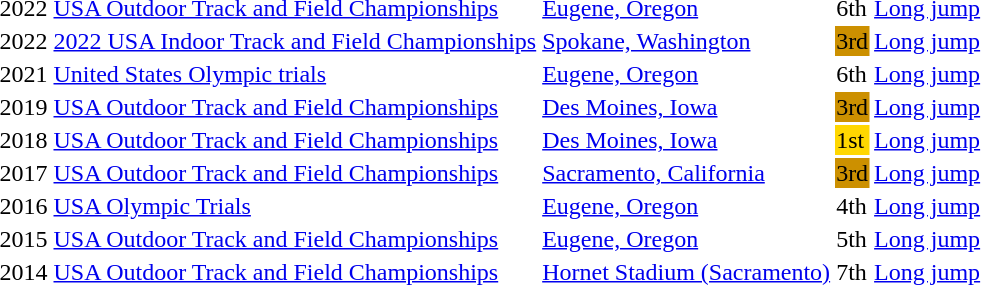<table>
<tr>
<td>2022</td>
<td><a href='#'>USA Outdoor Track and Field Championships</a></td>
<td><a href='#'>Eugene, Oregon</a></td>
<td>6th</td>
<td><a href='#'>Long jump</a></td>
<td></td>
</tr>
<tr>
<td>2022</td>
<td><a href='#'>2022 USA Indoor Track and Field Championships</a></td>
<td><a href='#'>Spokane, Washington</a></td>
<td bgcolor=cc99000>3rd</td>
<td><a href='#'>Long jump</a></td>
<td></td>
</tr>
<tr>
<td>2021</td>
<td><a href='#'>United States Olympic trials</a></td>
<td><a href='#'>Eugene, Oregon</a></td>
<td>6th</td>
<td><a href='#'>Long jump</a></td>
<td></td>
</tr>
<tr>
<td>2019</td>
<td><a href='#'>USA Outdoor Track and Field Championships</a></td>
<td><a href='#'>Des Moines, Iowa</a></td>
<td bgcolor=cc99000>3rd</td>
<td><a href='#'>Long jump</a></td>
<td></td>
</tr>
<tr>
<td>2018</td>
<td><a href='#'>USA Outdoor Track and Field Championships</a></td>
<td><a href='#'>Des Moines, Iowa</a></td>
<td bgcolor=gold>1st</td>
<td><a href='#'>Long jump</a></td>
<td></td>
</tr>
<tr>
<td>2017</td>
<td><a href='#'>USA Outdoor Track and Field Championships</a></td>
<td><a href='#'>Sacramento, California</a></td>
<td bgcolor=cc99000>3rd</td>
<td><a href='#'>Long jump</a></td>
<td></td>
</tr>
<tr>
<td>2016</td>
<td><a href='#'>USA Olympic Trials</a></td>
<td><a href='#'>Eugene, Oregon</a></td>
<td>4th</td>
<td><a href='#'>Long jump</a></td>
<td></td>
</tr>
<tr>
<td>2015</td>
<td><a href='#'>USA Outdoor Track and Field Championships</a></td>
<td><a href='#'>Eugene, Oregon</a></td>
<td>5th</td>
<td><a href='#'>Long jump</a></td>
<td></td>
</tr>
<tr>
<td>2014</td>
<td><a href='#'>USA Outdoor Track and Field Championships</a></td>
<td><a href='#'>Hornet Stadium (Sacramento)</a></td>
<td>7th</td>
<td><a href='#'>Long jump</a></td>
<td></td>
</tr>
</table>
